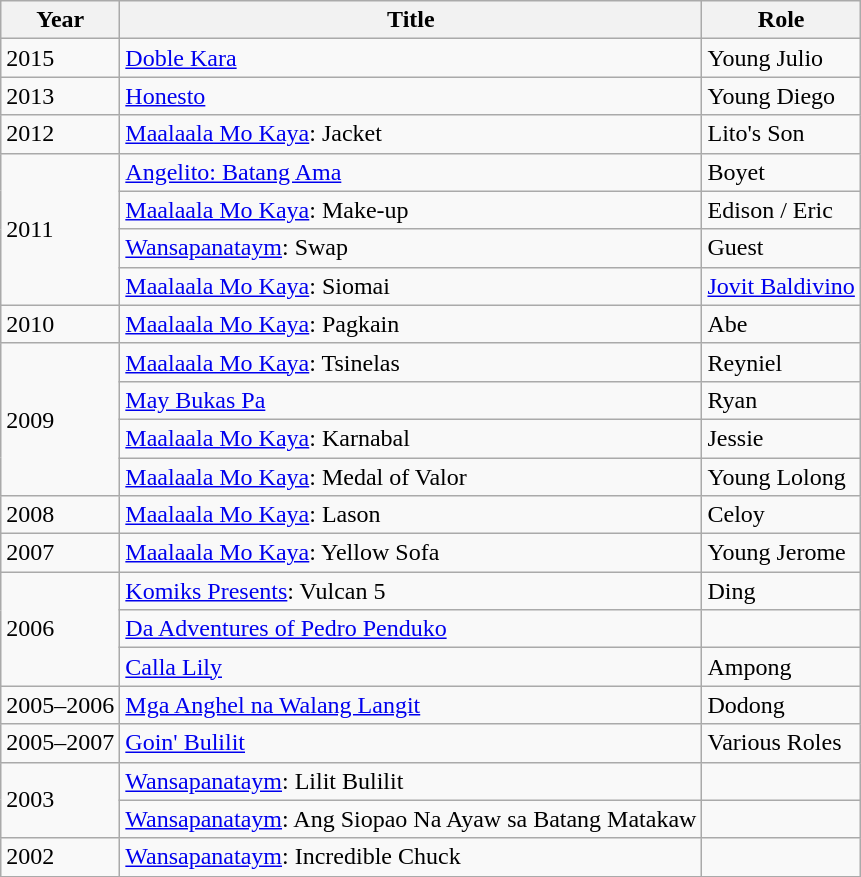<table class="wikitable" border="1">
<tr>
<th>Year</th>
<th>Title</th>
<th>Role</th>
</tr>
<tr>
<td>2015</td>
<td><a href='#'>Doble Kara</a></td>
<td>Young Julio</td>
</tr>
<tr>
<td>2013</td>
<td><a href='#'>Honesto</a></td>
<td>Young Diego</td>
</tr>
<tr>
<td>2012</td>
<td><a href='#'>Maalaala Mo Kaya</a>: Jacket</td>
<td>Lito's Son</td>
</tr>
<tr>
<td rowspan=4>2011</td>
<td><a href='#'>Angelito: Batang Ama</a></td>
<td>Boyet</td>
</tr>
<tr>
<td><a href='#'>Maalaala Mo Kaya</a>: Make-up</td>
<td>Edison / Eric</td>
</tr>
<tr>
<td><a href='#'>Wansapanataym</a>: Swap</td>
<td>Guest</td>
</tr>
<tr>
<td><a href='#'>Maalaala Mo Kaya</a>: Siomai</td>
<td><a href='#'>Jovit Baldivino</a></td>
</tr>
<tr>
<td>2010</td>
<td><a href='#'>Maalaala Mo Kaya</a>: Pagkain</td>
<td>Abe</td>
</tr>
<tr>
<td rowspan=4>2009</td>
<td><a href='#'>Maalaala Mo Kaya</a>: Tsinelas</td>
<td>Reyniel</td>
</tr>
<tr>
<td><a href='#'>May Bukas Pa</a></td>
<td>Ryan</td>
</tr>
<tr>
<td><a href='#'>Maalaala Mo Kaya</a>: Karnabal</td>
<td>Jessie</td>
</tr>
<tr>
<td><a href='#'>Maalaala Mo Kaya</a>: Medal of Valor</td>
<td>Young Lolong</td>
</tr>
<tr>
<td>2008</td>
<td><a href='#'>Maalaala Mo Kaya</a>: Lason</td>
<td>Celoy</td>
</tr>
<tr>
<td>2007</td>
<td><a href='#'>Maalaala Mo Kaya</a>: Yellow Sofa</td>
<td>Young Jerome</td>
</tr>
<tr>
<td rowspan=3>2006</td>
<td><a href='#'>Komiks Presents</a>: Vulcan 5</td>
<td>Ding</td>
</tr>
<tr>
<td><a href='#'>Da Adventures of Pedro Penduko</a></td>
<td></td>
</tr>
<tr>
<td><a href='#'>Calla Lily</a></td>
<td>Ampong</td>
</tr>
<tr>
<td>2005–2006</td>
<td><a href='#'>Mga Anghel na Walang Langit</a></td>
<td>Dodong</td>
</tr>
<tr>
<td>2005–2007</td>
<td><a href='#'>Goin' Bulilit</a></td>
<td>Various Roles</td>
</tr>
<tr>
<td rowspan=2>2003</td>
<td><a href='#'>Wansapanataym</a>: Lilit Bulilit</td>
<td></td>
</tr>
<tr>
<td><a href='#'>Wansapanataym</a>: Ang Siopao Na Ayaw sa Batang Matakaw</td>
<td></td>
</tr>
<tr>
<td>2002</td>
<td><a href='#'>Wansapanataym</a>: Incredible Chuck</td>
<td></td>
</tr>
</table>
